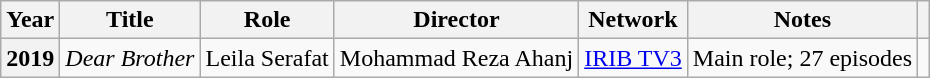<table class="wikitable plainrowheaders sortable"  style=font-size:100%>
<tr>
<th scope="col">Year</th>
<th scope="col">Title</th>
<th scope="col">Role</th>
<th scope="col">Director</th>
<th scope="col">Network</th>
<th scope="col">Notes</th>
<th scope="col" class="unsortable"></th>
</tr>
<tr>
<th scope=row>2019</th>
<td><em>Dear Brother</em></td>
<td>Leila Serafat</td>
<td>Mohammad Reza Ahanj</td>
<td><a href='#'>IRIB TV3</a></td>
<td>Main role; 27 episodes</td>
<td></td>
</tr>
</table>
